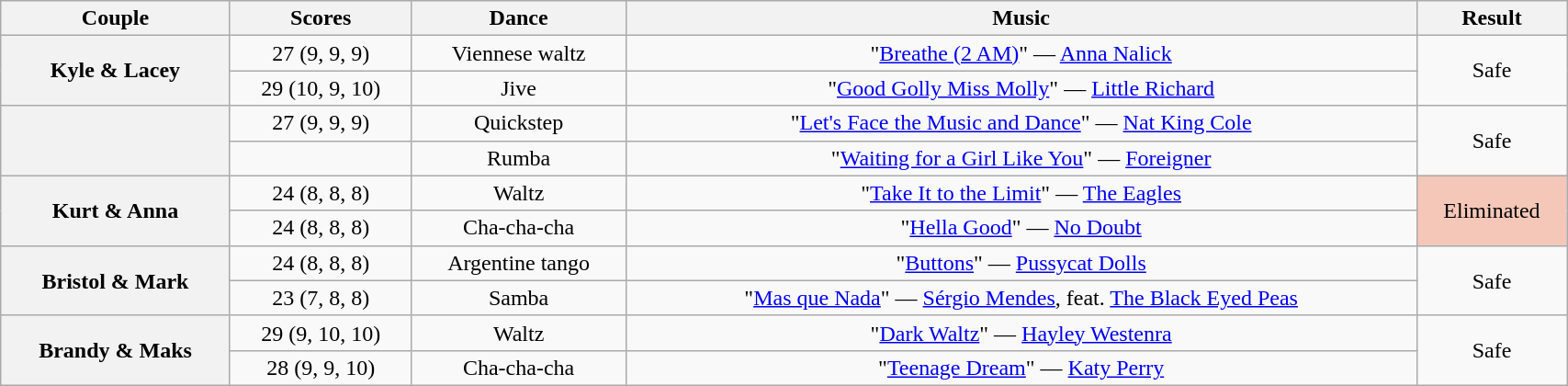<table class="wikitable sortable" style="text-align:center; width:90%">
<tr>
<th scope="col">Couple</th>
<th scope="col">Scores</th>
<th scope="col" class="unsortable">Dance</th>
<th scope="col" class="unsortable">Music</th>
<th scope="col" class="unsortable">Result</th>
</tr>
<tr>
<th scope="row" rowspan="2">Kyle & Lacey</th>
<td>27 (9, 9, 9)</td>
<td>Viennese waltz</td>
<td>"<a href='#'>Breathe (2 AM)</a>" — <a href='#'>Anna Nalick</a></td>
<td rowspan="2">Safe</td>
</tr>
<tr>
<td>29 (10, 9, 10)</td>
<td>Jive</td>
<td>"<a href='#'>Good Golly Miss Molly</a>" — <a href='#'>Little Richard</a></td>
</tr>
<tr>
<th scope="row" rowspan="2"></th>
<td>27 (9, 9, 9)</td>
<td>Quickstep</td>
<td>"<a href='#'>Let's Face the Music and Dance</a>" — <a href='#'>Nat King Cole</a></td>
<td rowspan="2">Safe</td>
</tr>
<tr>
<td></td>
<td>Rumba</td>
<td>"<a href='#'>Waiting for a Girl Like You</a>" — <a href='#'>Foreigner</a></td>
</tr>
<tr>
<th scope="row" rowspan="2">Kurt & Anna</th>
<td>24 (8, 8, 8)</td>
<td>Waltz</td>
<td>"<a href='#'>Take It to the Limit</a>" — <a href='#'>The Eagles</a></td>
<td rowspan="2" bgcolor=f4c7b8>Eliminated</td>
</tr>
<tr>
<td>24 (8, 8, 8)</td>
<td>Cha-cha-cha</td>
<td>"<a href='#'>Hella Good</a>" — <a href='#'>No Doubt</a></td>
</tr>
<tr>
<th scope="row" rowspan="2">Bristol & Mark</th>
<td>24 (8, 8, 8)</td>
<td>Argentine tango</td>
<td>"<a href='#'>Buttons</a>" — <a href='#'>Pussycat Dolls</a></td>
<td rowspan="2">Safe</td>
</tr>
<tr>
<td>23 (7, 8, 8)</td>
<td>Samba</td>
<td>"<a href='#'>Mas que Nada</a>" — <a href='#'>Sérgio Mendes</a>, feat. <a href='#'>The Black Eyed Peas</a></td>
</tr>
<tr>
<th scope="row" rowspan="2">Brandy & Maks</th>
<td>29 (9, 10, 10)</td>
<td>Waltz</td>
<td>"<a href='#'>Dark Waltz</a>" — <a href='#'>Hayley Westenra</a></td>
<td rowspan="2">Safe</td>
</tr>
<tr>
<td>28 (9, 9, 10)</td>
<td>Cha-cha-cha</td>
<td>"<a href='#'>Teenage Dream</a>" — <a href='#'>Katy Perry</a></td>
</tr>
</table>
